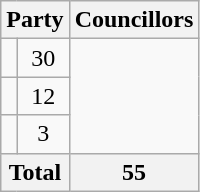<table class="wikitable">
<tr>
<th colspan=2>Party</th>
<th>Councillors</th>
</tr>
<tr>
<td></td>
<td align=center>30</td>
</tr>
<tr>
<td></td>
<td align=center>12</td>
</tr>
<tr>
<td></td>
<td align=center>3</td>
</tr>
<tr>
<th colspan=2>Total</th>
<th>55</th>
</tr>
</table>
